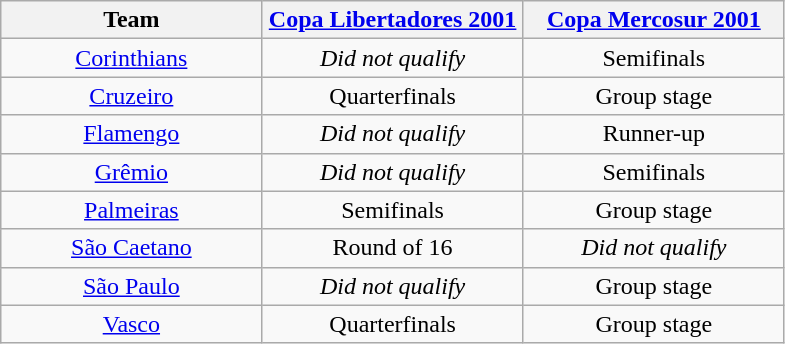<table class="wikitable">
<tr>
<th width= 33%>Team</th>
<th width= 33%><a href='#'>Copa Libertadores 2001</a></th>
<th width= 33%><a href='#'>Copa Mercosur 2001</a></th>
</tr>
<tr align="center">
<td><a href='#'>Corinthians</a></td>
<td><em>Did not qualify</em></td>
<td>Semifinals</td>
</tr>
<tr align="center">
<td><a href='#'>Cruzeiro</a></td>
<td>Quarterfinals</td>
<td>Group stage</td>
</tr>
<tr align="center">
<td><a href='#'>Flamengo</a></td>
<td><em>Did not qualify</em></td>
<td>Runner-up</td>
</tr>
<tr align="center">
<td><a href='#'>Grêmio</a></td>
<td><em>Did not qualify</em></td>
<td>Semifinals</td>
</tr>
<tr align="center">
<td><a href='#'>Palmeiras</a></td>
<td>Semifinals</td>
<td>Group stage</td>
</tr>
<tr align="center">
<td><a href='#'>São Caetano</a></td>
<td>Round of 16</td>
<td><em>Did not qualify</em></td>
</tr>
<tr align="center">
<td><a href='#'>São Paulo</a></td>
<td><em>Did not qualify</em></td>
<td>Group stage</td>
</tr>
<tr align="center">
<td><a href='#'>Vasco</a></td>
<td>Quarterfinals</td>
<td>Group stage</td>
</tr>
</table>
